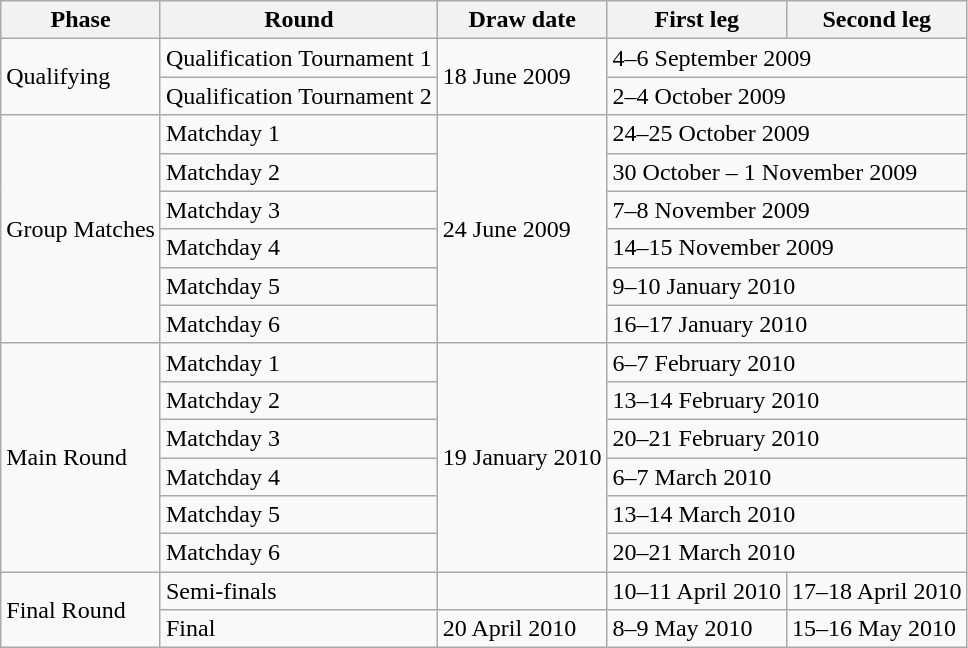<table class="wikitable" border="1">
<tr>
<th>Phase</th>
<th>Round</th>
<th>Draw date</th>
<th>First leg</th>
<th>Second leg</th>
</tr>
<tr>
<td rowspan=2>Qualifying</td>
<td>Qualification Tournament 1</td>
<td rowspan=2>18 June 2009</td>
<td colspan=2>4–6 September 2009</td>
</tr>
<tr>
<td>Qualification Tournament 2</td>
<td colspan=2>2–4 October 2009</td>
</tr>
<tr>
<td rowspan=6>Group Matches</td>
<td>Matchday 1</td>
<td rowspan=6>24 June 2009</td>
<td colspan=2>24–25 October 2009</td>
</tr>
<tr>
<td>Matchday 2</td>
<td colspan=2>30 October – 1 November 2009</td>
</tr>
<tr>
<td>Matchday 3</td>
<td colspan=2>7–8 November 2009</td>
</tr>
<tr>
<td>Matchday 4</td>
<td colspan=2>14–15 November 2009</td>
</tr>
<tr>
<td>Matchday 5</td>
<td colspan=2>9–10 January 2010</td>
</tr>
<tr>
<td>Matchday 6</td>
<td colspan=2>16–17 January 2010</td>
</tr>
<tr>
<td rowspan=6>Main Round</td>
<td>Matchday 1</td>
<td rowspan=6>19 January 2010</td>
<td colspan=2>6–7 February 2010</td>
</tr>
<tr>
<td>Matchday 2</td>
<td colspan=2>13–14 February 2010</td>
</tr>
<tr>
<td>Matchday 3</td>
<td colspan=2>20–21 February 2010</td>
</tr>
<tr>
<td>Matchday 4</td>
<td colspan=2>6–7 March 2010</td>
</tr>
<tr>
<td>Matchday 5</td>
<td colspan=2>13–14 March 2010</td>
</tr>
<tr>
<td>Matchday 6</td>
<td colspan=2>20–21 March 2010</td>
</tr>
<tr>
<td rowspan=2>Final Round</td>
<td>Semi-finals</td>
<td></td>
<td>10–11 April 2010</td>
<td>17–18 April 2010</td>
</tr>
<tr>
<td>Final</td>
<td>20 April 2010</td>
<td>8–9 May 2010</td>
<td>15–16 May 2010</td>
</tr>
</table>
